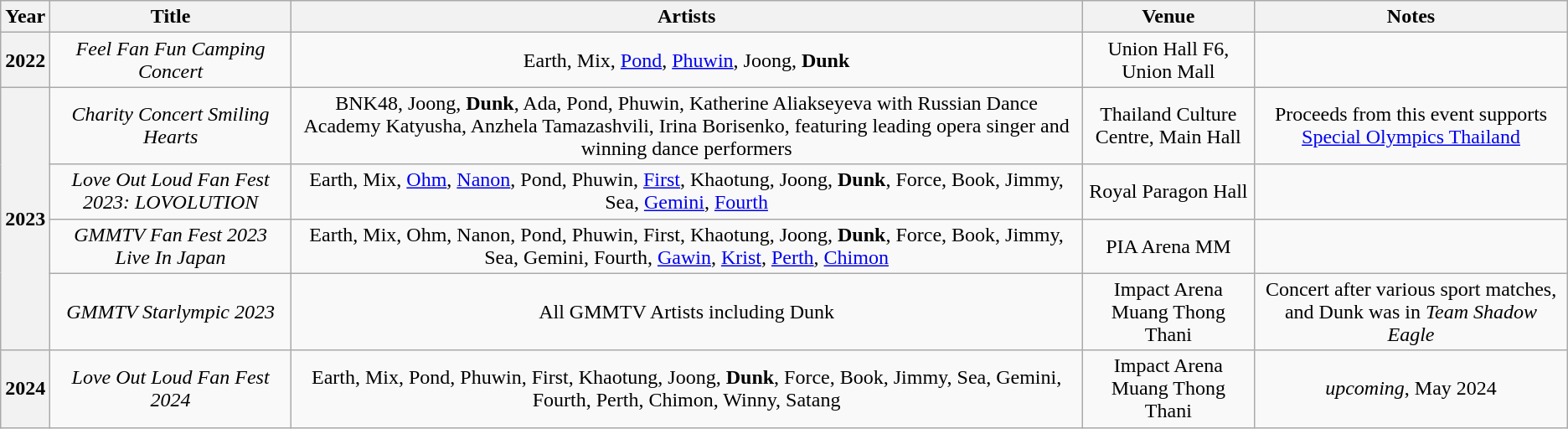<table class="wikitable">
<tr>
<th>Year</th>
<th>Title</th>
<th>Artists</th>
<th>Venue</th>
<th>Notes</th>
</tr>
<tr align="center">
<th rowspan="1">2022</th>
<td><em>Feel Fan Fun Camping Concert</em></td>
<td>Earth, Mix, <a href='#'>Pond</a>, <a href='#'>Phuwin</a>, Joong, <strong>Dunk</strong></td>
<td>Union Hall F6, Union Mall</td>
<td></td>
</tr>
<tr align="center">
<th rowspan="4">2023</th>
<td><em>Charity Concert Smiling Hearts</em></td>
<td>BNK48, Joong, <strong>Dunk</strong>, Ada, Pond, Phuwin, Katherine Aliakseyeva with Russian Dance Academy Katyusha, Anzhela Tamazashvili, Irina Borisenko, featuring leading opera singer and winning dance performers</td>
<td>Thailand Culture Centre, Main Hall</td>
<td>Proceeds from this event supports <a href='#'>Special Olympics Thailand</a></td>
</tr>
<tr align="center">
<td><em>Love Out Loud Fan Fest 2023: LOVOLUTION</em></td>
<td>Earth, Mix, <a href='#'>Ohm</a>, <a href='#'>Nanon</a>, Pond, Phuwin, <a href='#'>First</a>, Khaotung, Joong, <strong>Dunk</strong>, Force, Book, Jimmy, Sea, <a href='#'>Gemini</a>, <a href='#'>Fourth</a></td>
<td>Royal Paragon Hall</td>
<td></td>
</tr>
<tr align="center">
<td><em>GMMTV Fan Fest 2023 Live In Japan</em></td>
<td>Earth, Mix, Ohm, Nanon, Pond, Phuwin, First, Khaotung, Joong, <strong>Dunk</strong>, Force, Book, Jimmy, Sea, Gemini, Fourth, <a href='#'>Gawin</a>, <a href='#'>Krist</a>, <a href='#'>Perth</a>, <a href='#'>Chimon</a></td>
<td>PIA Arena MM</td>
<td></td>
</tr>
<tr align="center">
<td><em>GMMTV Starlympic 2023</em></td>
<td>All GMMTV Artists including Dunk</td>
<td>Impact Arena Muang Thong Thani</td>
<td>Concert after various sport matches, and Dunk was in <em>Team Shadow Eagle</em></td>
</tr>
<tr align="center">
<th rowspan="1">2024</th>
<td><em>Love Out Loud Fan Fest 2024</em></td>
<td>Earth, Mix, Pond, Phuwin, First, Khaotung, Joong, <strong>Dunk</strong>, Force, Book, Jimmy, Sea, Gemini, Fourth, Perth, Chimon, Winny, Satang</td>
<td>Impact Arena Muang Thong Thani</td>
<td><em>upcoming</em>, May 2024</td>
</tr>
</table>
